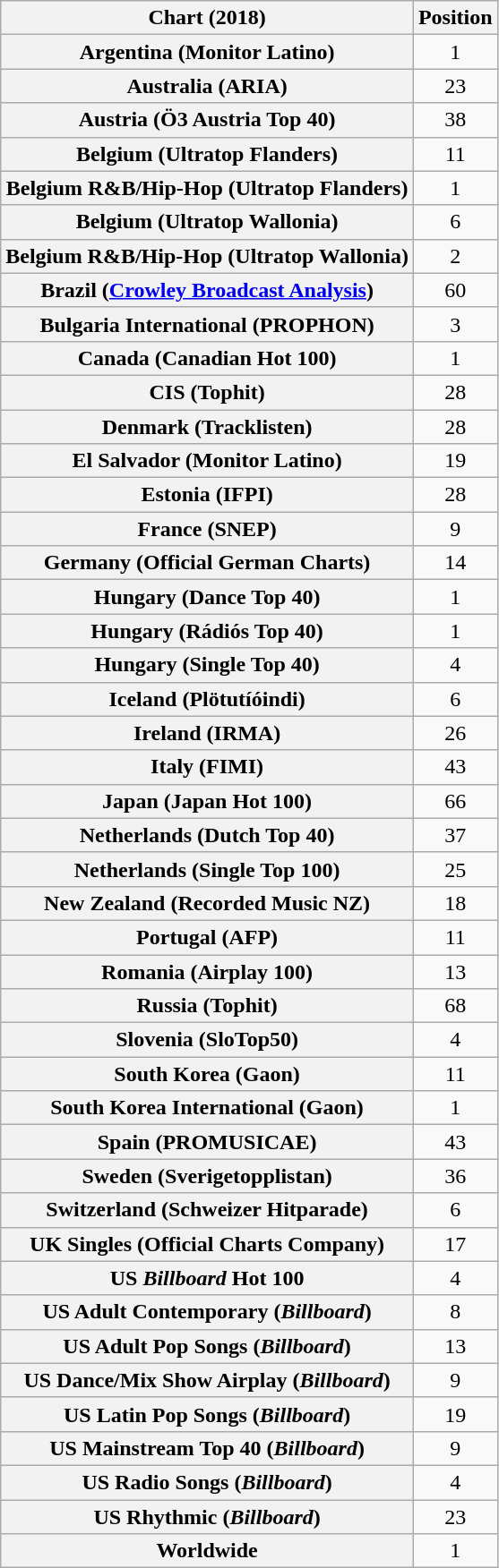<table class="wikitable sortable plainrowheaders" style="text-align:center">
<tr>
<th scope="col">Chart (2018)</th>
<th scope="col">Position</th>
</tr>
<tr>
<th scope="row">Argentina (Monitor Latino)</th>
<td>1</td>
</tr>
<tr>
<th scope="row">Australia (ARIA)</th>
<td>23</td>
</tr>
<tr>
<th scope="row">Austria (Ö3 Austria Top 40)</th>
<td>38</td>
</tr>
<tr>
<th scope="row">Belgium (Ultratop Flanders)</th>
<td>11</td>
</tr>
<tr>
<th scope="row">Belgium R&B/Hip-Hop (Ultratop Flanders)</th>
<td>1</td>
</tr>
<tr>
<th scope="row">Belgium (Ultratop Wallonia)</th>
<td>6</td>
</tr>
<tr>
<th scope="row">Belgium R&B/Hip-Hop (Ultratop Wallonia)</th>
<td>2</td>
</tr>
<tr>
<th scope="row">Brazil (<a href='#'>Crowley Broadcast Analysis</a>)</th>
<td>60</td>
</tr>
<tr>
<th scope="row">Bulgaria International (PROPHON)</th>
<td>3</td>
</tr>
<tr>
<th scope="row">Canada (Canadian Hot 100)</th>
<td>1</td>
</tr>
<tr>
<th scope="row">CIS (Tophit)</th>
<td>28</td>
</tr>
<tr>
<th scope="row">Denmark (Tracklisten)</th>
<td>28</td>
</tr>
<tr>
<th scope="row">El Salvador (Monitor Latino)</th>
<td>19</td>
</tr>
<tr>
<th scope="row">Estonia (IFPI)</th>
<td>28</td>
</tr>
<tr>
<th scope="row">France (SNEP)</th>
<td>9</td>
</tr>
<tr>
<th scope="row">Germany (Official German Charts)</th>
<td>14</td>
</tr>
<tr>
<th scope="row">Hungary (Dance Top 40)</th>
<td>1</td>
</tr>
<tr>
<th scope="row">Hungary (Rádiós Top 40)</th>
<td>1</td>
</tr>
<tr>
<th scope="row">Hungary (Single Top 40)</th>
<td>4</td>
</tr>
<tr>
<th scope="row">Iceland (Plötutíóindi)</th>
<td>6</td>
</tr>
<tr>
<th scope="row">Ireland (IRMA)</th>
<td>26</td>
</tr>
<tr>
<th scope="row">Italy (FIMI)</th>
<td>43</td>
</tr>
<tr>
<th scope="row">Japan (Japan Hot 100)</th>
<td>66</td>
</tr>
<tr>
<th scope="row">Netherlands (Dutch Top 40)</th>
<td>37</td>
</tr>
<tr>
<th scope="row">Netherlands (Single Top 100)</th>
<td>25</td>
</tr>
<tr>
<th scope="row">New Zealand (Recorded Music NZ)</th>
<td>18</td>
</tr>
<tr>
<th scope="row">Portugal (AFP)</th>
<td>11</td>
</tr>
<tr>
<th scope="row">Romania (Airplay 100)</th>
<td>13</td>
</tr>
<tr>
<th scope="row">Russia (Tophit)</th>
<td>68</td>
</tr>
<tr>
<th scope="row">Slovenia (SloTop50)</th>
<td>4</td>
</tr>
<tr>
<th scope="row">South Korea (Gaon)</th>
<td>11</td>
</tr>
<tr>
<th scope="row">South Korea International (Gaon)</th>
<td>1</td>
</tr>
<tr>
<th scope="row">Spain (PROMUSICAE)</th>
<td>43</td>
</tr>
<tr>
<th scope="row">Sweden (Sverigetopplistan)</th>
<td>36</td>
</tr>
<tr>
<th scope="row">Switzerland (Schweizer Hitparade)</th>
<td>6</td>
</tr>
<tr>
<th scope="row">UK Singles (Official Charts Company)</th>
<td>17</td>
</tr>
<tr>
<th scope="row">US <em>Billboard</em> Hot 100</th>
<td>4</td>
</tr>
<tr>
<th scope="row">US Adult Contemporary (<em>Billboard</em>)</th>
<td>8</td>
</tr>
<tr>
<th scope="row">US Adult Pop Songs (<em>Billboard</em>)</th>
<td>13</td>
</tr>
<tr>
<th scope="row">US Dance/Mix Show Airplay (<em>Billboard</em>)</th>
<td>9</td>
</tr>
<tr>
<th scope="row">US Latin Pop Songs (<em>Billboard</em>)</th>
<td>19</td>
</tr>
<tr>
<th scope="row">US Mainstream Top 40 (<em>Billboard</em>)</th>
<td>9</td>
</tr>
<tr>
<th scope="row">US Radio Songs (<em>Billboard</em>)</th>
<td>4</td>
</tr>
<tr>
<th scope="row">US Rhythmic (<em>Billboard</em>)</th>
<td>23</td>
</tr>
<tr>
<th scope="row">Worldwide</th>
<td>1</td>
</tr>
</table>
